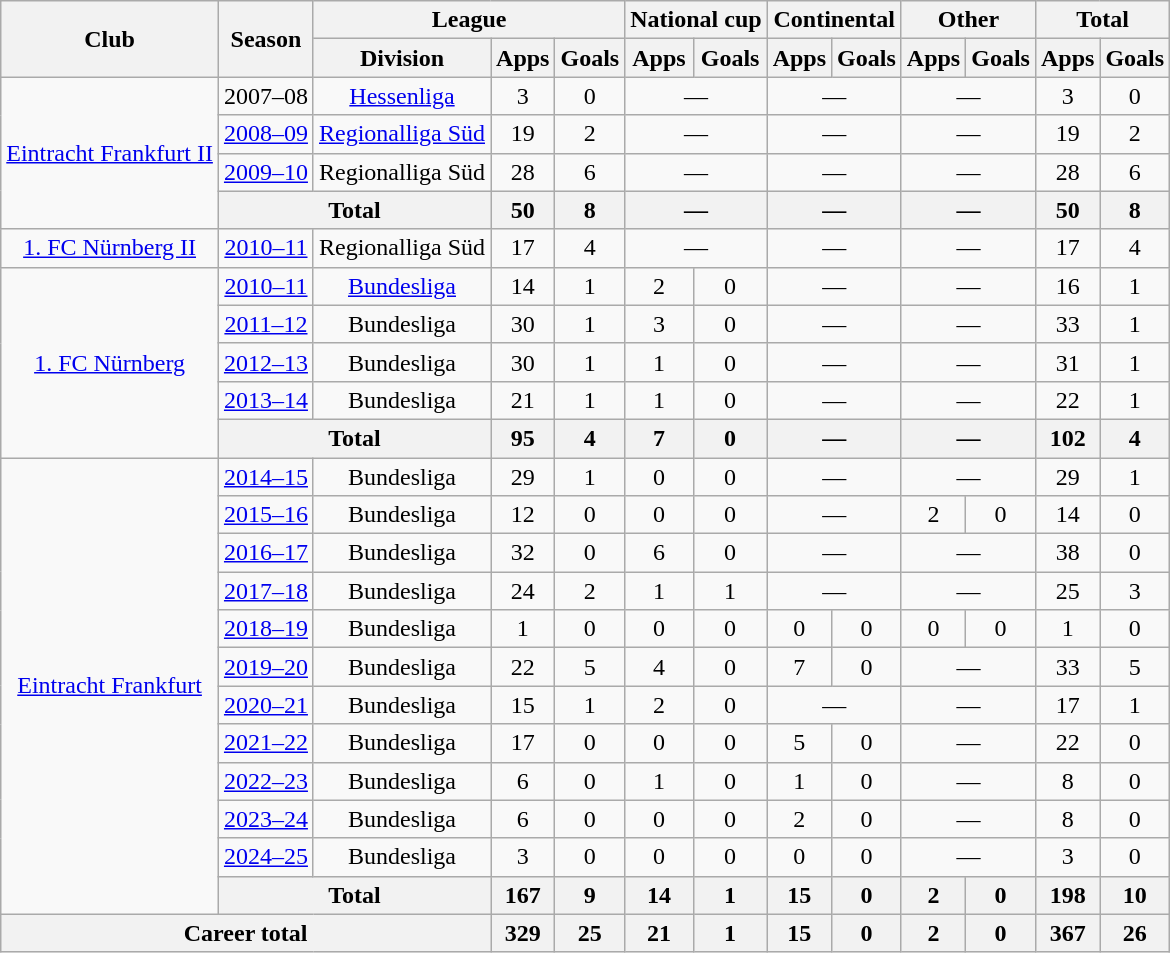<table class="wikitable" Style="text-align: center">
<tr>
<th rowspan="2">Club</th>
<th rowspan="2">Season</th>
<th colspan="3">League</th>
<th colspan="2">National cup</th>
<th colspan="2">Continental</th>
<th colspan="2">Other</th>
<th colspan="2">Total</th>
</tr>
<tr>
<th>Division</th>
<th>Apps</th>
<th>Goals</th>
<th>Apps</th>
<th>Goals</th>
<th>Apps</th>
<th>Goals</th>
<th>Apps</th>
<th>Goals</th>
<th>Apps</th>
<th>Goals</th>
</tr>
<tr>
<td rowspan="4"><a href='#'>Eintracht Frankfurt II</a></td>
<td>2007–08</td>
<td><a href='#'>Hessenliga</a></td>
<td>3</td>
<td>0</td>
<td colspan="2">—</td>
<td colspan="2">—</td>
<td colspan="2">—</td>
<td>3</td>
<td>0</td>
</tr>
<tr>
<td><a href='#'>2008–09</a></td>
<td><a href='#'>Regionalliga Süd</a></td>
<td>19</td>
<td>2</td>
<td colspan="2">—</td>
<td colspan="2">—</td>
<td colspan="2">—</td>
<td>19</td>
<td>2</td>
</tr>
<tr>
<td><a href='#'>2009–10</a></td>
<td>Regionalliga Süd</td>
<td>28</td>
<td>6</td>
<td colspan="2">—</td>
<td colspan="2">—</td>
<td colspan="2">—</td>
<td>28</td>
<td>6</td>
</tr>
<tr>
<th colspan="2">Total</th>
<th>50</th>
<th>8</th>
<th colspan="2">—</th>
<th colspan="2">—</th>
<th colspan="2">—</th>
<th>50</th>
<th>8</th>
</tr>
<tr>
<td><a href='#'>1. FC Nürnberg II</a></td>
<td><a href='#'>2010–11</a></td>
<td>Regionalliga Süd</td>
<td>17</td>
<td>4</td>
<td colspan="2">—</td>
<td colspan="2">—</td>
<td colspan="2">—</td>
<td>17</td>
<td>4</td>
</tr>
<tr>
<td rowspan="5"><a href='#'>1. FC Nürnberg</a></td>
<td><a href='#'>2010–11</a></td>
<td><a href='#'>Bundesliga</a></td>
<td>14</td>
<td>1</td>
<td>2</td>
<td>0</td>
<td colspan="2">—</td>
<td colspan="2">—</td>
<td>16</td>
<td>1</td>
</tr>
<tr>
<td><a href='#'>2011–12</a></td>
<td>Bundesliga</td>
<td>30</td>
<td>1</td>
<td>3</td>
<td>0</td>
<td colspan="2">—</td>
<td colspan="2">—</td>
<td>33</td>
<td>1</td>
</tr>
<tr>
<td><a href='#'>2012–13</a></td>
<td>Bundesliga</td>
<td>30</td>
<td>1</td>
<td>1</td>
<td>0</td>
<td colspan="2">—</td>
<td colspan="2">—</td>
<td>31</td>
<td>1</td>
</tr>
<tr>
<td><a href='#'>2013–14</a></td>
<td>Bundesliga</td>
<td>21</td>
<td>1</td>
<td>1</td>
<td>0</td>
<td colspan="2">—</td>
<td colspan="2">—</td>
<td>22</td>
<td>1</td>
</tr>
<tr>
<th colspan="2">Total</th>
<th>95</th>
<th>4</th>
<th>7</th>
<th>0</th>
<th colspan="2">—</th>
<th colspan="2">—</th>
<th>102</th>
<th>4</th>
</tr>
<tr>
<td rowspan="12"><a href='#'>Eintracht Frankfurt</a></td>
<td><a href='#'>2014–15</a></td>
<td>Bundesliga</td>
<td>29</td>
<td>1</td>
<td>0</td>
<td>0</td>
<td colspan="2">—</td>
<td colspan="2">—</td>
<td>29</td>
<td>1</td>
</tr>
<tr>
<td><a href='#'>2015–16</a></td>
<td>Bundesliga</td>
<td>12</td>
<td>0</td>
<td>0</td>
<td>0</td>
<td colspan="2">—</td>
<td>2</td>
<td>0</td>
<td>14</td>
<td>0</td>
</tr>
<tr>
<td><a href='#'>2016–17</a></td>
<td>Bundesliga</td>
<td>32</td>
<td>0</td>
<td>6</td>
<td>0</td>
<td colspan="2">—</td>
<td colspan="2">—</td>
<td>38</td>
<td>0</td>
</tr>
<tr>
<td><a href='#'>2017–18</a></td>
<td>Bundesliga</td>
<td>24</td>
<td>2</td>
<td>1</td>
<td>1</td>
<td colspan="2">—</td>
<td colspan="2">—</td>
<td>25</td>
<td>3</td>
</tr>
<tr>
<td><a href='#'>2018–19</a></td>
<td>Bundesliga</td>
<td>1</td>
<td>0</td>
<td>0</td>
<td>0</td>
<td>0</td>
<td>0</td>
<td>0</td>
<td>0</td>
<td>1</td>
<td>0</td>
</tr>
<tr>
<td><a href='#'>2019–20</a></td>
<td>Bundesliga</td>
<td>22</td>
<td>5</td>
<td>4</td>
<td>0</td>
<td>7</td>
<td>0</td>
<td colspan="2">—</td>
<td>33</td>
<td>5</td>
</tr>
<tr>
<td><a href='#'>2020–21</a></td>
<td>Bundesliga</td>
<td>15</td>
<td>1</td>
<td>2</td>
<td>0</td>
<td colspan="2">—</td>
<td colspan="2">—</td>
<td>17</td>
<td>1</td>
</tr>
<tr>
<td><a href='#'>2021–22</a></td>
<td>Bundesliga</td>
<td>17</td>
<td>0</td>
<td>0</td>
<td>0</td>
<td>5</td>
<td>0</td>
<td colspan="2">—</td>
<td>22</td>
<td>0</td>
</tr>
<tr>
<td><a href='#'>2022–23</a></td>
<td>Bundesliga</td>
<td>6</td>
<td>0</td>
<td>1</td>
<td>0</td>
<td>1</td>
<td>0</td>
<td colspan="2">—</td>
<td>8</td>
<td>0</td>
</tr>
<tr>
<td><a href='#'>2023–24</a></td>
<td>Bundesliga</td>
<td>6</td>
<td>0</td>
<td>0</td>
<td>0</td>
<td>2</td>
<td>0</td>
<td colspan="2">—</td>
<td>8</td>
<td>0</td>
</tr>
<tr>
<td><a href='#'>2024–25</a></td>
<td>Bundesliga</td>
<td>3</td>
<td>0</td>
<td>0</td>
<td>0</td>
<td>0</td>
<td>0</td>
<td colspan="2">—</td>
<td>3</td>
<td>0</td>
</tr>
<tr>
<th colspan="2">Total</th>
<th>167</th>
<th>9</th>
<th>14</th>
<th>1</th>
<th>15</th>
<th>0</th>
<th>2</th>
<th>0</th>
<th>198</th>
<th>10</th>
</tr>
<tr>
<th colspan="3">Career total</th>
<th>329</th>
<th>25</th>
<th>21</th>
<th>1</th>
<th>15</th>
<th>0</th>
<th>2</th>
<th>0</th>
<th>367</th>
<th>26</th>
</tr>
</table>
